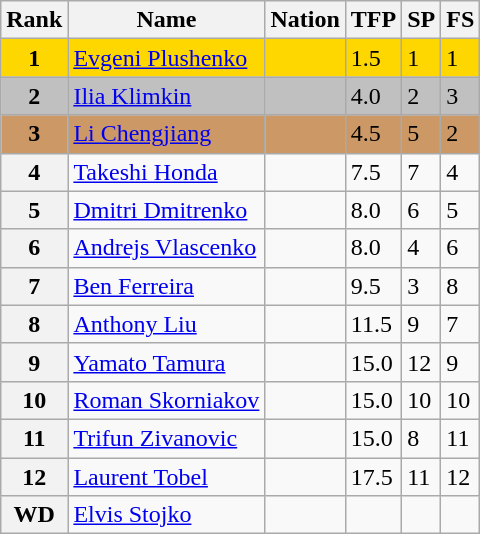<table class="wikitable">
<tr>
<th>Rank</th>
<th>Name</th>
<th>Nation</th>
<th>TFP</th>
<th>SP</th>
<th>FS</th>
</tr>
<tr bgcolor="gold">
<td align="center"><strong>1</strong></td>
<td><a href='#'>Evgeni Plushenko</a></td>
<td></td>
<td>1.5</td>
<td>1</td>
<td>1</td>
</tr>
<tr bgcolor="silver">
<td align="center"><strong>2</strong></td>
<td><a href='#'>Ilia Klimkin</a></td>
<td></td>
<td>4.0</td>
<td>2</td>
<td>3</td>
</tr>
<tr bgcolor="cc9966">
<td align="center"><strong>3</strong></td>
<td><a href='#'>Li Chengjiang</a></td>
<td></td>
<td>4.5</td>
<td>5</td>
<td>2</td>
</tr>
<tr>
<th>4</th>
<td><a href='#'>Takeshi Honda</a></td>
<td></td>
<td>7.5</td>
<td>7</td>
<td>4</td>
</tr>
<tr>
<th>5</th>
<td><a href='#'>Dmitri Dmitrenko</a></td>
<td></td>
<td>8.0</td>
<td>6</td>
<td>5</td>
</tr>
<tr>
<th>6</th>
<td><a href='#'>Andrejs Vlascenko</a></td>
<td></td>
<td>8.0</td>
<td>4</td>
<td>6</td>
</tr>
<tr>
<th>7</th>
<td><a href='#'>Ben Ferreira</a></td>
<td></td>
<td>9.5</td>
<td>3</td>
<td>8</td>
</tr>
<tr>
<th>8</th>
<td><a href='#'>Anthony Liu</a></td>
<td></td>
<td>11.5</td>
<td>9</td>
<td>7</td>
</tr>
<tr>
<th>9</th>
<td><a href='#'>Yamato Tamura</a></td>
<td></td>
<td>15.0</td>
<td>12</td>
<td>9</td>
</tr>
<tr>
<th>10</th>
<td><a href='#'>Roman Skorniakov</a></td>
<td></td>
<td>15.0</td>
<td>10</td>
<td>10</td>
</tr>
<tr>
<th>11</th>
<td><a href='#'>Trifun Zivanovic</a></td>
<td></td>
<td>15.0</td>
<td>8</td>
<td>11</td>
</tr>
<tr>
<th>12</th>
<td><a href='#'>Laurent Tobel</a></td>
<td></td>
<td>17.5</td>
<td>11</td>
<td>12</td>
</tr>
<tr>
<th>WD</th>
<td><a href='#'>Elvis Stojko</a></td>
<td></td>
<td></td>
<td></td>
<td></td>
</tr>
</table>
